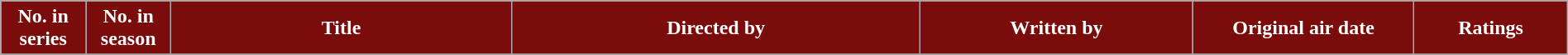<table class="wikitable plainrowheaders" style="width: 100%; margin-right: 0;">
<tr style="color:white">
<th style="background:#7b0c0c; width:5%;">No. in<br>series</th>
<th style="background:#7b0c0c; width:5%;">No. in<br>season</th>
<th style="background:#7b0c0c; width:20%;">Title</th>
<th style="background:#7b0c0c; width:24%;">Directed by</th>
<th style="background:#7b0c0c; width:16%;">Written by</th>
<th style="background:#7b0c0c; width:13%;">Original air date</th>
<th style="background:#7b0c0c; width:9%;">Ratings</th>
</tr>
<tr>
</tr>
</table>
